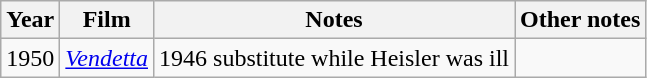<table class="wikitable">
<tr>
<th>Year</th>
<th>Film</th>
<th>Notes</th>
<th>Other notes</th>
</tr>
<tr>
<td>1950</td>
<td><em><a href='#'>Vendetta</a></em></td>
<td>1946 substitute while Heisler was ill</td>
<td><small></small></td>
</tr>
</table>
